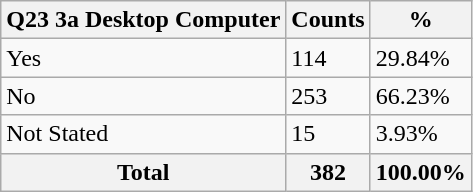<table class="wikitable sortable">
<tr>
<th>Q23 3a Desktop Computer</th>
<th>Counts</th>
<th>%</th>
</tr>
<tr>
<td>Yes</td>
<td>114</td>
<td>29.84%</td>
</tr>
<tr>
<td>No</td>
<td>253</td>
<td>66.23%</td>
</tr>
<tr>
<td>Not Stated</td>
<td>15</td>
<td>3.93%</td>
</tr>
<tr>
<th>Total</th>
<th>382</th>
<th>100.00%</th>
</tr>
</table>
